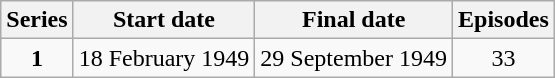<table class="wikitable" style="text-align:center;">
<tr>
<th>Series</th>
<th>Start date</th>
<th>Final date</th>
<th>Episodes</th>
</tr>
<tr>
<td><strong>1</strong></td>
<td>18 February 1949</td>
<td>29 September 1949</td>
<td>33</td>
</tr>
</table>
